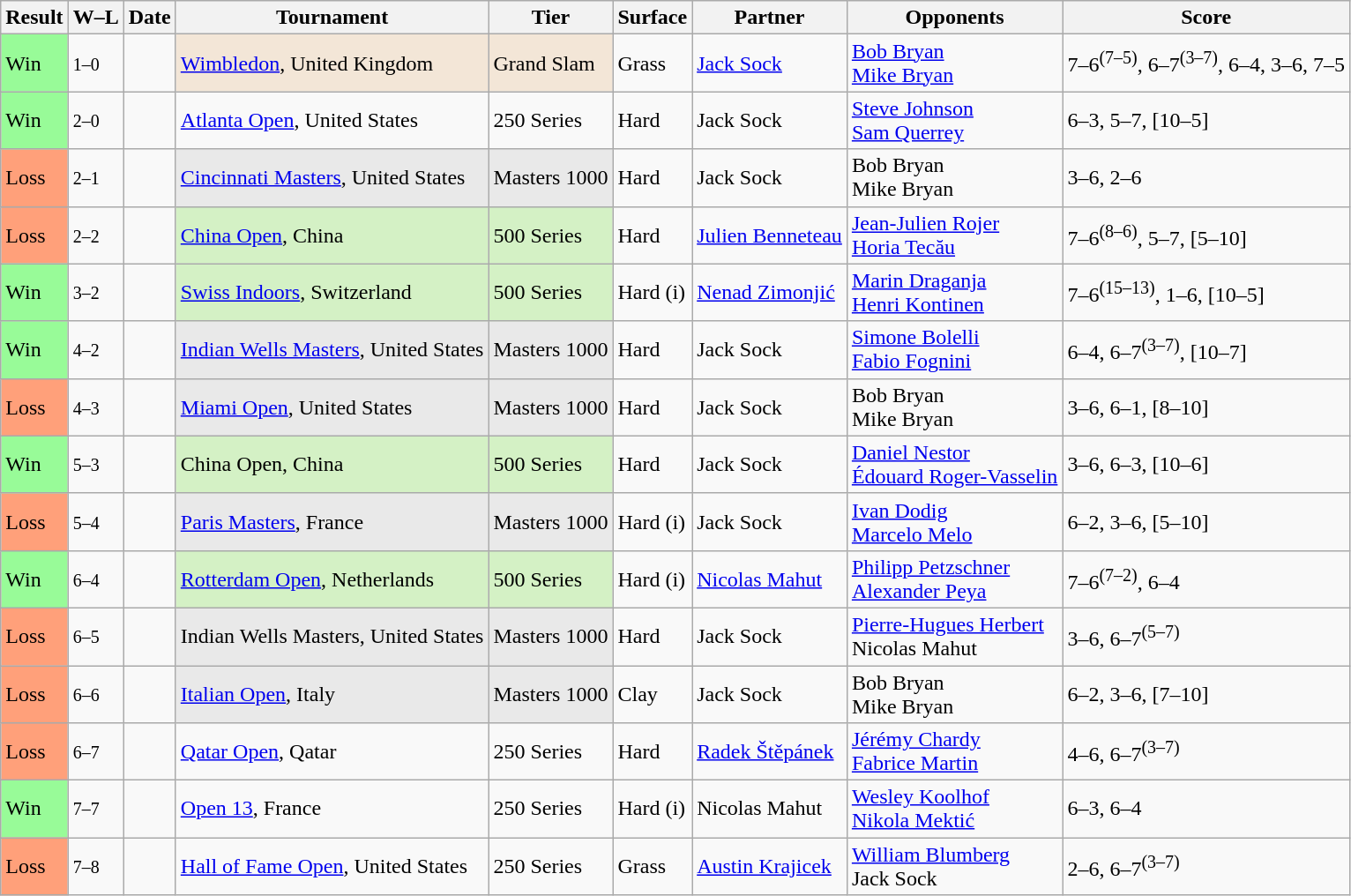<table class="sortable wikitable nowrap">
<tr>
<th>Result</th>
<th class="unsortable">W–L</th>
<th>Date</th>
<th>Tournament</th>
<th>Tier</th>
<th>Surface</th>
<th>Partner</th>
<th>Opponents</th>
<th class="unsortable">Score</th>
</tr>
<tr>
<td style="background:#98fb98;">Win</td>
<td><small>1–0</small></td>
<td><a href='#'></a></td>
<td style="background:#f3e6d7;"><a href='#'>Wimbledon</a>, United Kingdom</td>
<td style="background:#f3e6d7;">Grand Slam</td>
<td>Grass</td>
<td> <a href='#'>Jack Sock</a></td>
<td> <a href='#'>Bob Bryan</a> <br>  <a href='#'>Mike Bryan</a></td>
<td>7–6<sup>(7–5)</sup>, 6–7<sup>(3–7)</sup>, 6–4, 3–6, 7–5</td>
</tr>
<tr>
<td style="background:#98fb98;">Win</td>
<td><small>2–0</small></td>
<td><a href='#'></a></td>
<td><a href='#'>Atlanta Open</a>, United States</td>
<td>250 Series</td>
<td>Hard</td>
<td> Jack Sock</td>
<td> <a href='#'>Steve Johnson</a> <br>  <a href='#'>Sam Querrey</a></td>
<td>6–3, 5–7, [10–5]</td>
</tr>
<tr>
<td style="background:#ffa07a;">Loss</td>
<td><small>2–1</small></td>
<td><a href='#'></a></td>
<td style="background:#e9e9e9;"><a href='#'>Cincinnati Masters</a>, United States</td>
<td style="background:#e9e9e9;">Masters 1000</td>
<td>Hard</td>
<td> Jack Sock</td>
<td> Bob Bryan <br>  Mike Bryan</td>
<td>3–6, 2–6</td>
</tr>
<tr>
<td style="background:#ffa07a;">Loss</td>
<td><small>2–2</small></td>
<td><a href='#'></a></td>
<td style="background:#d4f1c5;"><a href='#'>China Open</a>, China</td>
<td style="background:#d4f1c5;">500 Series</td>
<td>Hard</td>
<td> <a href='#'>Julien Benneteau</a></td>
<td> <a href='#'>Jean-Julien Rojer</a> <br>  <a href='#'>Horia Tecău</a></td>
<td>7–6<sup>(8–6)</sup>, 5–7, [5–10]</td>
</tr>
<tr>
<td style="background:#98fb98;">Win</td>
<td><small>3–2</small></td>
<td><a href='#'></a></td>
<td style="background:#d4f1c5;"><a href='#'>Swiss Indoors</a>, Switzerland</td>
<td style="background:#d4f1c5;">500 Series</td>
<td>Hard (i)</td>
<td> <a href='#'>Nenad Zimonjić</a></td>
<td> <a href='#'>Marin Draganja</a> <br>  <a href='#'>Henri Kontinen</a></td>
<td>7–6<sup>(15–13)</sup>, 1–6, [10–5]</td>
</tr>
<tr>
<td style="background:#98fb98;">Win</td>
<td><small>4–2</small></td>
<td><a href='#'></a></td>
<td style="background:#e9e9e9;"><a href='#'>Indian Wells Masters</a>, United States</td>
<td style="background:#e9e9e9;">Masters 1000</td>
<td>Hard</td>
<td> Jack Sock</td>
<td> <a href='#'>Simone Bolelli</a> <br>  <a href='#'>Fabio Fognini</a></td>
<td>6–4, 6–7<sup>(3–7)</sup>, [10–7]</td>
</tr>
<tr>
<td style="background:#ffa07a;">Loss</td>
<td><small>4–3</small></td>
<td><a href='#'></a></td>
<td style="background:#e9e9e9;"><a href='#'>Miami Open</a>, United States</td>
<td style="background:#e9e9e9;">Masters 1000</td>
<td>Hard</td>
<td> Jack Sock</td>
<td> Bob Bryan <br>  Mike Bryan</td>
<td>3–6, 6–1, [8–10]</td>
</tr>
<tr>
<td style="background:#98fb98;">Win</td>
<td><small>5–3</small></td>
<td><a href='#'></a></td>
<td style="background:#d4f1c5;">China Open, China</td>
<td style="background:#d4f1c5;">500 Series</td>
<td>Hard</td>
<td> Jack Sock</td>
<td> <a href='#'>Daniel Nestor</a> <br>  <a href='#'>Édouard Roger-Vasselin</a></td>
<td>3–6, 6–3, [10–6]</td>
</tr>
<tr>
<td style="background:#ffa07a;">Loss</td>
<td><small>5–4</small></td>
<td><a href='#'></a></td>
<td style="background:#e9e9e9;"><a href='#'>Paris Masters</a>, France</td>
<td style="background:#e9e9e9;">Masters 1000</td>
<td>Hard (i)</td>
<td> Jack Sock</td>
<td> <a href='#'>Ivan Dodig</a> <br>  <a href='#'>Marcelo Melo</a></td>
<td>6–2, 3–6, [5–10]</td>
</tr>
<tr>
<td style="background:#98fb98;">Win</td>
<td><small>6–4</small></td>
<td><a href='#'></a></td>
<td style="background:#d4f1c5;"><a href='#'>Rotterdam Open</a>, Netherlands</td>
<td style="background:#d4f1c5;">500 Series</td>
<td>Hard (i)</td>
<td> <a href='#'>Nicolas Mahut</a></td>
<td> <a href='#'>Philipp Petzschner</a> <br>  <a href='#'>Alexander Peya</a></td>
<td>7–6<sup>(7–2)</sup>, 6–4</td>
</tr>
<tr>
<td style="background:#ffa07a;">Loss</td>
<td><small>6–5</small></td>
<td><a href='#'></a></td>
<td style="background:#e9e9e9;">Indian Wells Masters, United States</td>
<td style="background:#e9e9e9;">Masters 1000</td>
<td>Hard</td>
<td> Jack Sock</td>
<td> <a href='#'>Pierre-Hugues Herbert</a> <br>  Nicolas Mahut</td>
<td>3–6, 6–7<sup>(5–7)</sup></td>
</tr>
<tr>
<td style="background:#ffa07a;">Loss</td>
<td><small>6–6</small></td>
<td><a href='#'></a></td>
<td style="background:#e9e9e9;"><a href='#'>Italian Open</a>, Italy</td>
<td style="background:#e9e9e9;">Masters 1000</td>
<td>Clay</td>
<td> Jack Sock</td>
<td> Bob Bryan <br>  Mike Bryan</td>
<td>6–2, 3–6, [7–10]</td>
</tr>
<tr>
<td style="background:#ffa07a;">Loss</td>
<td><small>6–7</small></td>
<td><a href='#'></a></td>
<td><a href='#'>Qatar Open</a>, Qatar</td>
<td>250 Series</td>
<td>Hard</td>
<td> <a href='#'>Radek Štěpánek</a></td>
<td> <a href='#'>Jérémy Chardy</a> <br>  <a href='#'>Fabrice Martin</a></td>
<td>4–6, 6–7<sup>(3–7)</sup></td>
</tr>
<tr>
<td style="background:#98fb98;">Win</td>
<td><small>7–7</small></td>
<td><a href='#'></a></td>
<td><a href='#'>Open 13</a>, France</td>
<td>250 Series</td>
<td>Hard (i)</td>
<td> Nicolas Mahut</td>
<td> <a href='#'>Wesley Koolhof</a><br> <a href='#'>Nikola Mektić</a></td>
<td>6–3, 6–4</td>
</tr>
<tr>
<td style="background:#ffa07a;">Loss</td>
<td><small>7–8</small></td>
<td><a href='#'></a></td>
<td><a href='#'>Hall of Fame Open</a>, United States</td>
<td>250 Series</td>
<td>Grass</td>
<td> <a href='#'>Austin Krajicek</a></td>
<td> <a href='#'>William Blumberg</a><br> Jack Sock</td>
<td>2–6, 6–7<sup>(3–7)</sup></td>
</tr>
</table>
